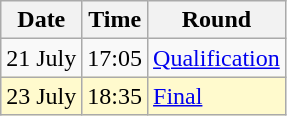<table class="wikitable">
<tr>
<th>Date</th>
<th>Time</th>
<th>Round</th>
</tr>
<tr>
<td>21 July</td>
<td>17:05</td>
<td><a href='#'>Qualification</a></td>
</tr>
<tr style=background:lemonchiffon>
<td>23 July</td>
<td>18:35</td>
<td><a href='#'>Final</a></td>
</tr>
</table>
